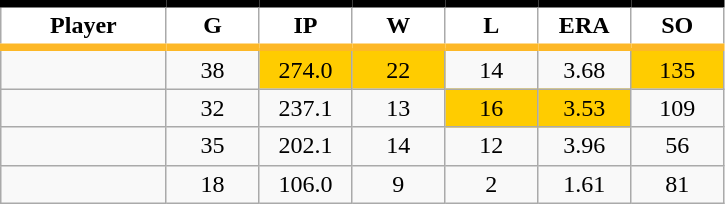<table class="wikitable sortable">
<tr>
<th style="background:#FFFFFF; border-top:#000000 5px solid; border-bottom:#FDB827 5px solid;" width="16%">Player</th>
<th style="background:#FFFFFF; border-top:#000000 5px solid; border-bottom:#FDB827 5px solid;" width="9%">G</th>
<th style="background:#FFFFFF; border-top:#000000 5px solid; border-bottom:#FDB827 5px solid;" width="9%">IP</th>
<th style="background:#FFFFFF; border-top:#000000 5px solid; border-bottom:#FDB827 5px solid;" width="9%">W</th>
<th style="background:#FFFFFF; border-top:#000000 5px solid; border-bottom:#FDB827 5px solid;" width="9%">L</th>
<th style="background:#FFFFFF; border-top:#000000 5px solid; border-bottom:#FDB827 5px solid;" width="9%">ERA</th>
<th style="background:#FFFFFF; border-top:#000000 5px solid; border-bottom:#FDB827 5px solid;" width="9%">SO</th>
</tr>
<tr align="center">
<td></td>
<td>38</td>
<td bgcolor="#FFCC00">274.0</td>
<td bgcolor="#FFCC00">22</td>
<td>14</td>
<td>3.68</td>
<td bgcolor="#FFCC00">135</td>
</tr>
<tr align="center">
<td></td>
<td>32</td>
<td>237.1</td>
<td>13</td>
<td bgcolor="#FFCC00">16</td>
<td bgcolor="#FFCC00">3.53</td>
<td>109</td>
</tr>
<tr align="center">
<td></td>
<td>35</td>
<td>202.1</td>
<td>14</td>
<td>12</td>
<td>3.96</td>
<td>56</td>
</tr>
<tr align="center">
<td></td>
<td>18</td>
<td>106.0</td>
<td>9</td>
<td>2</td>
<td>1.61</td>
<td>81</td>
</tr>
</table>
